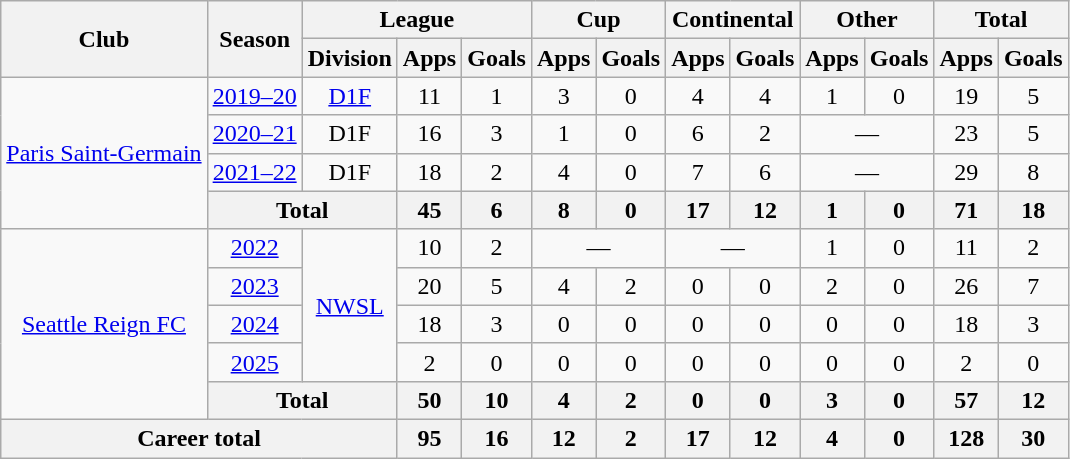<table class="wikitable" Style="text-align: center">
<tr>
<th rowspan="2">Club</th>
<th rowspan="2">Season</th>
<th colspan="3">League</th>
<th colspan="2">Cup</th>
<th colspan="2">Continental</th>
<th colspan="2">Other</th>
<th colspan="2">Total</th>
</tr>
<tr>
<th>Division</th>
<th>Apps</th>
<th>Goals</th>
<th>Apps</th>
<th>Goals</th>
<th>Apps</th>
<th>Goals</th>
<th>Apps</th>
<th>Goals</th>
<th>Apps</th>
<th>Goals</th>
</tr>
<tr>
<td rowspan="4"><a href='#'>Paris Saint-Germain</a></td>
<td><a href='#'>2019–20</a></td>
<td><a href='#'>D1F</a></td>
<td>11</td>
<td>1</td>
<td>3</td>
<td>0</td>
<td>4</td>
<td>4</td>
<td>1</td>
<td>0</td>
<td>19</td>
<td>5</td>
</tr>
<tr>
<td><a href='#'>2020–21</a></td>
<td>D1F</td>
<td>16</td>
<td>3</td>
<td>1</td>
<td>0</td>
<td>6</td>
<td>2</td>
<td colspan="2">—</td>
<td>23</td>
<td>5</td>
</tr>
<tr>
<td><a href='#'>2021–22</a></td>
<td>D1F</td>
<td>18</td>
<td>2</td>
<td>4</td>
<td>0</td>
<td>7</td>
<td>6</td>
<td colspan="2">—</td>
<td>29</td>
<td>8</td>
</tr>
<tr>
<th colspan="2">Total</th>
<th>45</th>
<th>6</th>
<th>8</th>
<th>0</th>
<th>17</th>
<th>12</th>
<th>1</th>
<th>0</th>
<th>71</th>
<th>18</th>
</tr>
<tr>
<td rowspan="5"><a href='#'>Seattle Reign FC</a></td>
<td><a href='#'>2022</a></td>
<td rowspan="4"><a href='#'>NWSL</a></td>
<td>10</td>
<td>2</td>
<td colspan="2">—</td>
<td colspan="2">—</td>
<td>1</td>
<td>0</td>
<td>11</td>
<td>2</td>
</tr>
<tr>
<td><a href='#'>2023</a></td>
<td>20</td>
<td>5</td>
<td>4</td>
<td>2</td>
<td>0</td>
<td>0</td>
<td>2</td>
<td>0</td>
<td>26</td>
<td>7</td>
</tr>
<tr>
<td><a href='#'>2024</a></td>
<td>18</td>
<td>3</td>
<td>0</td>
<td>0</td>
<td>0</td>
<td>0</td>
<td>0</td>
<td>0</td>
<td>18</td>
<td>3</td>
</tr>
<tr>
<td><a href='#'>2025</a></td>
<td>2</td>
<td>0</td>
<td>0</td>
<td>0</td>
<td>0</td>
<td>0</td>
<td>0</td>
<td>0</td>
<td>2</td>
<td>0</td>
</tr>
<tr>
<th colspan="2">Total</th>
<th>50</th>
<th>10</th>
<th>4</th>
<th>2</th>
<th>0</th>
<th>0</th>
<th>3</th>
<th>0</th>
<th>57</th>
<th>12</th>
</tr>
<tr>
<th colspan="3">Career total</th>
<th>95</th>
<th>16</th>
<th>12</th>
<th>2</th>
<th>17</th>
<th>12</th>
<th>4</th>
<th>0</th>
<th>128</th>
<th>30</th>
</tr>
</table>
